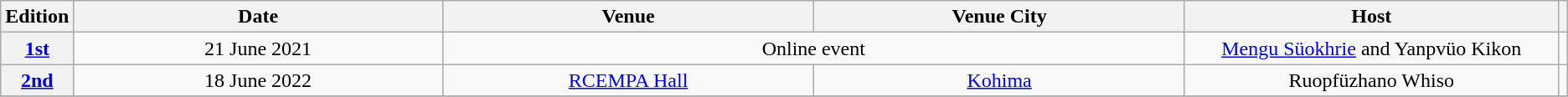<table class="wikitable sortable plainrowheaders" style="text-align:center">
<tr>
<th scope="col" style="width:5em;">Edition</th>
<th scope="col" style="width:25%;">Date</th>
<th scope="col" style="width:25%;">Venue</th>
<th scope="col" style="width:25%;">Venue City</th>
<th scope="col" style="width:25%;">Host</th>
<th scope="col"></th>
</tr>
<tr>
<th scope="row"><a href='#'>1st</a></th>
<td>21 June 2021</td>
<td colspan="2">Online event</td>
<td><a href='#'>Mengu Süokhrie</a> and Yanpvüo Kikon</td>
<td></td>
</tr>
<tr>
<th scope="row"><a href='#'>2nd</a></th>
<td>18 June 2022</td>
<td><a href='#'>RCEMPA Hall</a></td>
<td><a href='#'>Kohima</a></td>
<td>Ruopfüzhano Whiso</td>
<td></td>
</tr>
<tr>
</tr>
</table>
